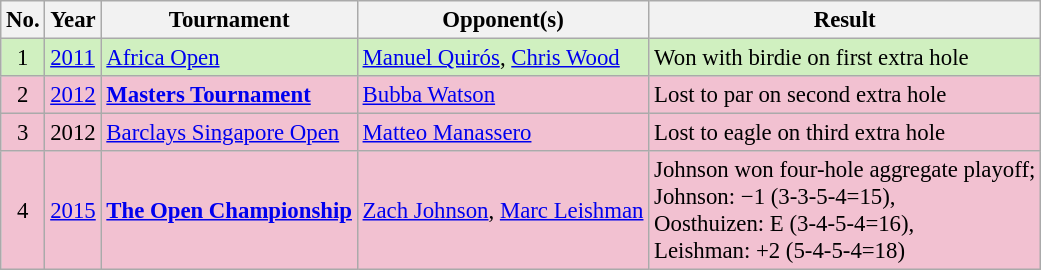<table class="wikitable" style="font-size:95%;">
<tr>
<th>No.</th>
<th>Year</th>
<th>Tournament</th>
<th>Opponent(s)</th>
<th>Result</th>
</tr>
<tr style="background:#D0F0C0;">
<td align=center>1</td>
<td><a href='#'>2011</a></td>
<td><a href='#'>Africa Open</a></td>
<td> <a href='#'>Manuel Quirós</a>,  <a href='#'>Chris Wood</a></td>
<td>Won with birdie on first extra hole</td>
</tr>
<tr style="background:#F2C1D1;">
<td align=center>2</td>
<td><a href='#'>2012</a></td>
<td><strong><a href='#'>Masters Tournament</a></strong></td>
<td> <a href='#'>Bubba Watson</a></td>
<td>Lost to par on second extra hole</td>
</tr>
<tr style="background:#F2C1D1;">
<td align=center>3</td>
<td>2012</td>
<td><a href='#'>Barclays Singapore Open</a></td>
<td> <a href='#'>Matteo Manassero</a></td>
<td>Lost to eagle on third extra hole</td>
</tr>
<tr style="background:#F2C1D1;">
<td align=center>4</td>
<td><a href='#'>2015</a></td>
<td><strong><a href='#'>The Open Championship</a></strong></td>
<td> <a href='#'>Zach Johnson</a>,  <a href='#'>Marc Leishman</a></td>
<td>Johnson won four-hole aggregate playoff;<br>Johnson: −1 (3-3-5-4=15),<br>Oosthuizen: E (3-4-5-4=16),<br>Leishman: +2 (5-4-5-4=18)</td>
</tr>
</table>
